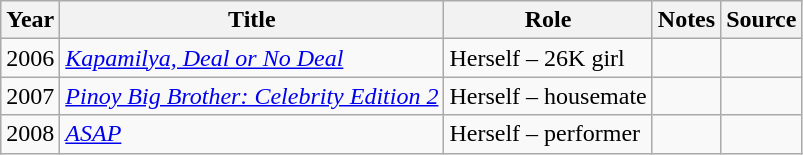<table class="wikitable sortable" >
<tr>
<th>Year</th>
<th>Title</th>
<th>Role</th>
<th class="unsortable">Notes </th>
<th class="unsortable">Source </th>
</tr>
<tr>
<td>2006</td>
<td><em><a href='#'>Kapamilya, Deal or No Deal</a></em></td>
<td>Herself – 26K girl</td>
<td></td>
<td></td>
</tr>
<tr>
<td>2007</td>
<td><em><a href='#'>Pinoy Big Brother: Celebrity Edition 2</a></em></td>
<td>Herself – housemate</td>
<td></td>
<td></td>
</tr>
<tr>
<td>2008</td>
<td><em><a href='#'>ASAP</a></em></td>
<td>Herself – performer</td>
<td></td>
<td></td>
</tr>
</table>
